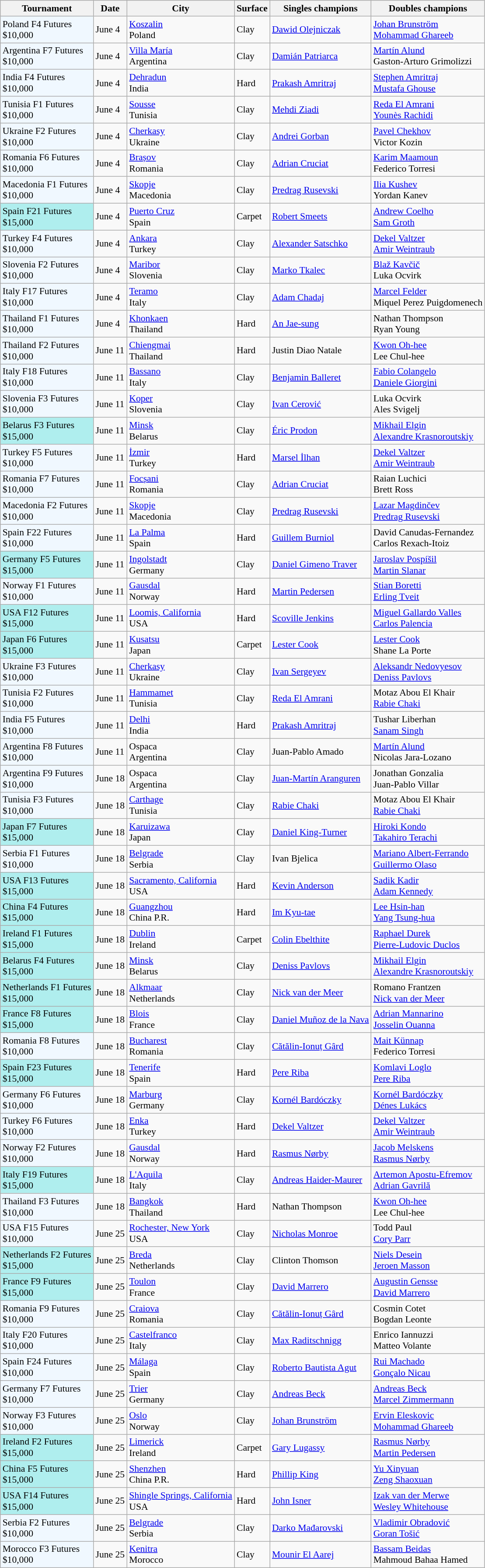<table class="sortable wikitable" style="font-size:90%">
<tr>
<th>Tournament</th>
<th>Date</th>
<th>City</th>
<th>Surface</th>
<th>Singles champions</th>
<th>Doubles champions</th>
</tr>
<tr>
<td style="background:#f0f8ff;">Poland F4 Futures<br>$10,000</td>
<td>June 4</td>
<td><a href='#'>Koszalin</a><br>Poland</td>
<td>Clay</td>
<td> <a href='#'>Dawid Olejniczak</a></td>
<td> <a href='#'>Johan Brunström</a><br> <a href='#'>Mohammad Ghareeb</a></td>
</tr>
<tr>
<td style="background:#f0f8ff;">Argentina F7 Futures<br>$10,000</td>
<td>June 4</td>
<td><a href='#'>Villa María</a><br>Argentina</td>
<td>Clay</td>
<td> <a href='#'>Damián Patriarca</a></td>
<td> <a href='#'>Martín Alund</a><br> Gaston-Arturo Grimolizzi</td>
</tr>
<tr>
<td style="background:#f0f8ff;">India F4 Futures<br>$10,000</td>
<td>June 4</td>
<td><a href='#'>Dehradun</a><br>India</td>
<td>Hard</td>
<td> <a href='#'>Prakash Amritraj</a></td>
<td> <a href='#'>Stephen Amritraj</a><br> <a href='#'>Mustafa Ghouse</a></td>
</tr>
<tr>
<td style="background:#f0f8ff;">Tunisia F1 Futures<br>$10,000</td>
<td>June 4</td>
<td><a href='#'>Sousse</a><br>Tunisia</td>
<td>Clay</td>
<td> <a href='#'>Mehdi Ziadi</a></td>
<td> <a href='#'>Reda El Amrani</a><br> <a href='#'>Younès Rachidi</a></td>
</tr>
<tr>
<td style="background:#f0f8ff;">Ukraine F2 Futures<br>$10,000</td>
<td>June 4</td>
<td><a href='#'>Cherkasy</a><br>Ukraine</td>
<td>Clay</td>
<td> <a href='#'>Andrei Gorban</a></td>
<td> <a href='#'>Pavel Chekhov</a><br> Victor Kozin</td>
</tr>
<tr>
<td style="background:#f0f8ff;">Romania F6 Futures<br>$10,000</td>
<td>June 4</td>
<td><a href='#'>Brașov</a><br>Romania</td>
<td>Clay</td>
<td> <a href='#'>Adrian Cruciat</a></td>
<td> <a href='#'>Karim Maamoun</a><br> Federico Torresi</td>
</tr>
<tr>
<td style="background:#f0f8ff;">Macedonia F1 Futures<br>$10,000</td>
<td>June 4</td>
<td><a href='#'>Skopje</a><br>Macedonia</td>
<td>Clay</td>
<td> <a href='#'>Predrag Rusevski</a></td>
<td> <a href='#'>Ilia Kushev</a><br> Yordan Kanev</td>
</tr>
<tr>
<td style="background:#afeeee;">Spain F21 Futures<br>$15,000</td>
<td>June 4</td>
<td><a href='#'>Puerto Cruz</a><br>Spain</td>
<td>Carpet</td>
<td> <a href='#'>Robert Smeets</a></td>
<td> <a href='#'>Andrew Coelho</a><br> <a href='#'>Sam Groth</a></td>
</tr>
<tr>
<td style="background:#f0f8ff;">Turkey F4 Futures<br>$10,000</td>
<td>June 4</td>
<td><a href='#'>Ankara</a><br>Turkey</td>
<td>Clay</td>
<td> <a href='#'>Alexander Satschko</a></td>
<td> <a href='#'>Dekel Valtzer</a><br> <a href='#'>Amir Weintraub</a></td>
</tr>
<tr>
<td style="background:#f0f8ff;">Slovenia F2 Futures<br>$10,000</td>
<td>June 4</td>
<td><a href='#'>Maribor</a><br>Slovenia</td>
<td>Clay</td>
<td> <a href='#'>Marko Tkalec</a></td>
<td> <a href='#'>Blaž Kavčič</a><br> Luka Ocvirk</td>
</tr>
<tr>
<td style="background:#f0f8ff;">Italy F17 Futures<br>$10,000</td>
<td>June 4</td>
<td><a href='#'>Teramo</a><br>Italy</td>
<td>Clay</td>
<td> <a href='#'>Adam Chadaj</a></td>
<td> <a href='#'>Marcel Felder</a><br> Miquel Perez Puigdomenech</td>
</tr>
<tr>
<td style="background:#f0f8ff;">Thailand F1 Futures<br>$10,000</td>
<td>June 4</td>
<td><a href='#'>Khonkaen</a><br>Thailand</td>
<td>Hard</td>
<td> <a href='#'>An Jae-sung</a></td>
<td> Nathan Thompson<br> Ryan Young</td>
</tr>
<tr>
<td style="background:#f0f8ff;">Thailand F2 Futures<br>$10,000</td>
<td>June 11</td>
<td><a href='#'>Chiengmai</a><br>Thailand</td>
<td>Hard</td>
<td> Justin Diao Natale</td>
<td> <a href='#'>Kwon Oh-hee</a><br> Lee Chul-hee</td>
</tr>
<tr>
<td style="background:#f0f8ff;">Italy F18 Futures<br>$10,000</td>
<td>June 11</td>
<td><a href='#'>Bassano</a><br>Italy</td>
<td>Clay</td>
<td> <a href='#'>Benjamin Balleret</a></td>
<td> <a href='#'>Fabio Colangelo</a><br> <a href='#'>Daniele Giorgini</a></td>
</tr>
<tr>
<td style="background:#f0f8ff;">Slovenia F3 Futures<br>$10,000</td>
<td>June 11</td>
<td><a href='#'>Koper</a><br>Slovenia</td>
<td>Clay</td>
<td> <a href='#'>Ivan Cerović</a></td>
<td> Luka Ocvirk<br> Ales Svigelj</td>
</tr>
<tr>
<td style="background:#afeeee;">Belarus F3 Futures<br>$15,000</td>
<td>June 11</td>
<td><a href='#'>Minsk</a><br>Belarus</td>
<td>Clay</td>
<td> <a href='#'>Éric Prodon</a></td>
<td> <a href='#'>Mikhail Elgin</a><br> <a href='#'>Alexandre Krasnoroutskiy</a></td>
</tr>
<tr>
<td style="background:#f0f8ff;">Turkey F5 Futures<br>$10,000</td>
<td>June 11</td>
<td><a href='#'>İzmir</a><br>Turkey</td>
<td>Hard</td>
<td> <a href='#'>Marsel İlhan</a></td>
<td> <a href='#'>Dekel Valtzer</a><br> <a href='#'>Amir Weintraub</a></td>
</tr>
<tr>
<td style="background:#f0f8ff;">Romania F7 Futures<br>$10,000</td>
<td>June 11</td>
<td><a href='#'>Focșani</a><br>Romania</td>
<td>Clay</td>
<td> <a href='#'>Adrian Cruciat</a></td>
<td> Raian Luchici<br> Brett Ross</td>
</tr>
<tr>
<td style="background:#f0f8ff;">Macedonia F2 Futures<br>$10,000</td>
<td>June 11</td>
<td><a href='#'>Skopje</a><br>Macedonia</td>
<td>Clay</td>
<td> <a href='#'>Predrag Rusevski</a></td>
<td> <a href='#'>Lazar Magdinčev</a><br> <a href='#'>Predrag Rusevski</a></td>
</tr>
<tr>
<td style="background:#f0f8ff;">Spain F22 Futures<br>$10,000</td>
<td>June 11</td>
<td><a href='#'>La Palma</a><br>Spain</td>
<td>Hard</td>
<td> <a href='#'>Guillem Burniol</a></td>
<td> David Canudas-Fernandez<br> Carlos Rexach-Itoiz</td>
</tr>
<tr>
<td style="background:#afeeee;">Germany F5 Futures<br>$15,000</td>
<td>June 11</td>
<td><a href='#'>Ingolstadt</a><br>Germany</td>
<td>Clay</td>
<td> <a href='#'>Daniel Gimeno Traver</a></td>
<td> <a href='#'>Jaroslav Pospíšil</a><br> <a href='#'>Martin Slanar</a></td>
</tr>
<tr>
<td style="background:#f0f8ff;">Norway F1 Futures<br>$10,000</td>
<td>June 11</td>
<td><a href='#'>Gausdal</a><br>Norway</td>
<td>Hard</td>
<td> <a href='#'>Martin Pedersen</a></td>
<td> <a href='#'>Stian Boretti</a><br> <a href='#'>Erling Tveit</a></td>
</tr>
<tr>
<td style="background:#afeeee;">USA F12 Futures<br>$15,000</td>
<td>June 11</td>
<td><a href='#'>Loomis, California</a><br>USA</td>
<td>Hard</td>
<td> <a href='#'>Scoville Jenkins</a></td>
<td> <a href='#'>Miguel Gallardo Valles</a><br> <a href='#'>Carlos Palencia</a></td>
</tr>
<tr>
<td style="background:#afeeee;">Japan F6 Futures<br>$15,000</td>
<td>June 11</td>
<td><a href='#'>Kusatsu</a><br>Japan</td>
<td>Carpet</td>
<td> <a href='#'>Lester Cook</a></td>
<td> <a href='#'>Lester Cook</a><br> Shane La Porte</td>
</tr>
<tr>
<td style="background:#f0f8ff;">Ukraine F3 Futures<br>$10,000</td>
<td>June 11</td>
<td><a href='#'>Cherkasy</a><br>Ukraine</td>
<td>Clay</td>
<td> <a href='#'>Ivan Sergeyev</a></td>
<td> <a href='#'>Aleksandr Nedovyesov</a><br> <a href='#'>Deniss Pavlovs</a></td>
</tr>
<tr>
<td style="background:#f0f8ff;">Tunisia F2 Futures<br>$10,000</td>
<td>June 11</td>
<td><a href='#'>Hammamet</a><br>Tunisia</td>
<td>Clay</td>
<td> <a href='#'>Reda El Amrani</a></td>
<td> Motaz Abou El Khair<br> <a href='#'>Rabie Chaki</a></td>
</tr>
<tr>
<td style="background:#f0f8ff;">India F5 Futures<br>$10,000</td>
<td>June 11</td>
<td><a href='#'>Delhi</a><br>India</td>
<td>Hard</td>
<td> <a href='#'>Prakash Amritraj</a></td>
<td> Tushar Liberhan<br> <a href='#'>Sanam Singh</a></td>
</tr>
<tr>
<td style="background:#f0f8ff;">Argentina F8 Futures<br>$10,000</td>
<td>June 11</td>
<td>Ospaca<br>Argentina</td>
<td>Clay</td>
<td> Juan-Pablo Amado</td>
<td> <a href='#'>Martín Alund</a><br> Nicolas Jara-Lozano</td>
</tr>
<tr>
<td style="background:#f0f8ff;">Argentina F9 Futures<br>$10,000</td>
<td>June 18</td>
<td>Ospaca<br>Argentina</td>
<td>Clay</td>
<td> <a href='#'>Juan-Martín Aranguren</a></td>
<td> Jonathan Gonzalia<br> Juan-Pablo Villar</td>
</tr>
<tr>
<td style="background:#f0f8ff;">Tunisia F3 Futures<br>$10,000</td>
<td>June 18</td>
<td><a href='#'>Carthage</a><br>Tunisia</td>
<td>Clay</td>
<td> <a href='#'>Rabie Chaki</a></td>
<td> Motaz Abou El Khair<br> <a href='#'>Rabie Chaki</a></td>
</tr>
<tr>
<td style="background:#afeeee;">Japan F7 Futures<br>$15,000</td>
<td>June 18</td>
<td><a href='#'>Karuizawa</a><br>Japan</td>
<td>Clay</td>
<td> <a href='#'>Daniel King-Turner</a></td>
<td> <a href='#'>Hiroki Kondo</a><br> <a href='#'>Takahiro Terachi</a></td>
</tr>
<tr>
<td style="background:#f0f8ff;">Serbia F1 Futures<br>$10,000</td>
<td>June 18</td>
<td><a href='#'>Belgrade</a><br>Serbia</td>
<td>Clay</td>
<td> Ivan Bjelica</td>
<td> <a href='#'>Mariano Albert-Ferrando</a><br> <a href='#'>Guillermo Olaso</a></td>
</tr>
<tr>
<td style="background:#afeeee;">USA F13 Futures<br>$15,000</td>
<td>June 18</td>
<td><a href='#'>Sacramento, California</a><br>USA</td>
<td>Hard</td>
<td> <a href='#'>Kevin Anderson</a></td>
<td> <a href='#'>Sadik Kadir</a><br> <a href='#'>Adam Kennedy</a></td>
</tr>
<tr>
<td style="background:#afeeee;">China F4 Futures<br>$15,000</td>
<td>June 18</td>
<td><a href='#'>Guangzhou</a><br>China P.R.</td>
<td>Hard</td>
<td> <a href='#'>Im Kyu-tae</a></td>
<td> <a href='#'>Lee Hsin-han</a><br> <a href='#'>Yang Tsung-hua</a></td>
</tr>
<tr>
<td style="background:#afeeee;">Ireland F1 Futures<br>$15,000</td>
<td>June 18</td>
<td><a href='#'>Dublin</a><br>Ireland</td>
<td>Carpet</td>
<td> <a href='#'>Colin Ebelthite</a></td>
<td> <a href='#'>Raphael Durek</a><br> <a href='#'>Pierre-Ludovic Duclos</a></td>
</tr>
<tr>
<td style="background:#afeeee;">Belarus F4 Futures<br>$15,000</td>
<td>June 18</td>
<td><a href='#'>Minsk</a><br>Belarus</td>
<td>Clay</td>
<td> <a href='#'>Deniss Pavlovs</a></td>
<td> <a href='#'>Mikhail Elgin</a><br> <a href='#'>Alexandre Krasnoroutskiy</a></td>
</tr>
<tr>
<td style="background:#afeeee;">Netherlands F1 Futures<br>$15,000</td>
<td>June 18</td>
<td><a href='#'>Alkmaar</a><br>Netherlands</td>
<td>Clay</td>
<td> <a href='#'>Nick van der Meer</a></td>
<td> Romano Frantzen<br> <a href='#'>Nick van der Meer</a></td>
</tr>
<tr>
<td style="background:#afeeee;">France F8 Futures<br>$15,000</td>
<td>June 18</td>
<td><a href='#'>Blois</a><br>France</td>
<td>Clay</td>
<td> <a href='#'>Daniel Muñoz de la Nava</a></td>
<td> <a href='#'>Adrian Mannarino</a><br> <a href='#'>Josselin Ouanna</a></td>
</tr>
<tr>
<td style="background:#f0f8ff;">Romania F8 Futures<br>$10,000</td>
<td>June 18</td>
<td><a href='#'>Bucharest</a><br>Romania</td>
<td>Clay</td>
<td> <a href='#'>Cătălin-Ionuț Gârd</a></td>
<td> <a href='#'>Mait Künnap</a><br> Federico Torresi</td>
</tr>
<tr>
<td style="background:#afeeee;">Spain F23 Futures<br>$15,000</td>
<td>June 18</td>
<td><a href='#'>Tenerife</a><br>Spain</td>
<td>Hard</td>
<td> <a href='#'>Pere Riba</a></td>
<td> <a href='#'>Komlavi Loglo</a><br> <a href='#'>Pere Riba</a></td>
</tr>
<tr>
<td style="background:#f0f8ff;">Germany F6 Futures<br>$10,000</td>
<td>June 18</td>
<td><a href='#'>Marburg</a><br>Germany</td>
<td>Clay</td>
<td> <a href='#'>Kornél Bardóczky</a></td>
<td> <a href='#'>Kornél Bardóczky</a><br> <a href='#'>Dénes Lukács</a></td>
</tr>
<tr>
<td style="background:#f0f8ff;">Turkey F6 Futures<br>$10,000</td>
<td>June 18</td>
<td><a href='#'>Enka</a><br>Turkey</td>
<td>Hard</td>
<td> <a href='#'>Dekel Valtzer</a></td>
<td> <a href='#'>Dekel Valtzer</a><br> <a href='#'>Amir Weintraub</a></td>
</tr>
<tr>
<td style="background:#f0f8ff;">Norway F2 Futures<br>$10,000</td>
<td>June 18</td>
<td><a href='#'>Gausdal</a><br>Norway</td>
<td>Hard</td>
<td> <a href='#'>Rasmus Nørby</a></td>
<td> <a href='#'>Jacob Melskens</a><br> <a href='#'>Rasmus Nørby</a></td>
</tr>
<tr>
<td style="background:#afeeee;">Italy F19 Futures<br>$15,000</td>
<td>June 18</td>
<td><a href='#'>L'Aquila</a><br>Italy</td>
<td>Clay</td>
<td> <a href='#'>Andreas Haider-Maurer</a></td>
<td> <a href='#'>Artemon Apostu-Efremov</a><br> <a href='#'>Adrian Gavrilă</a></td>
</tr>
<tr>
<td style="background:#f0f8ff;">Thailand F3 Futures<br>$10,000</td>
<td>June 18</td>
<td><a href='#'>Bangkok</a><br>Thailand</td>
<td>Hard</td>
<td> Nathan Thompson</td>
<td> <a href='#'>Kwon Oh-hee</a><br> Lee Chul-hee</td>
</tr>
<tr>
<td style="background:#f0f8ff;">USA F15 Futures<br>$10,000</td>
<td>June 25</td>
<td><a href='#'>Rochester, New York</a><br>USA</td>
<td>Clay</td>
<td> <a href='#'>Nicholas Monroe</a></td>
<td> Todd Paul<br> <a href='#'>Cory Parr</a></td>
</tr>
<tr>
<td style="background:#afeeee;">Netherlands F2 Futures<br>$15,000</td>
<td>June 25</td>
<td><a href='#'>Breda</a><br>Netherlands</td>
<td>Clay</td>
<td> Clinton Thomson</td>
<td> <a href='#'>Niels Desein</a><br> <a href='#'>Jeroen Masson</a></td>
</tr>
<tr>
<td style="background:#afeeee;">France F9 Futures<br>$15,000</td>
<td>June 25</td>
<td><a href='#'>Toulon</a><br>France</td>
<td>Clay</td>
<td> <a href='#'>David Marrero</a></td>
<td> <a href='#'>Augustin Gensse</a><br> <a href='#'>David Marrero</a></td>
</tr>
<tr>
<td style="background:#f0f8ff;">Romania F9 Futures<br>$10,000</td>
<td>June 25</td>
<td><a href='#'>Craiova</a><br>Romania</td>
<td>Clay</td>
<td> <a href='#'>Cătălin-Ionuț Gârd</a></td>
<td> Cosmin Cotet<br> Bogdan Leonte</td>
</tr>
<tr>
<td style="background:#f0f8ff;">Italy F20 Futures<br>$10,000</td>
<td>June 25</td>
<td><a href='#'>Castelfranco</a><br>Italy</td>
<td>Clay</td>
<td> <a href='#'>Max Raditschnigg</a></td>
<td> Enrico Iannuzzi<br> Matteo Volante</td>
</tr>
<tr>
<td style="background:#f0f8ff;">Spain F24 Futures<br>$10,000</td>
<td>June 25</td>
<td><a href='#'>Málaga</a><br>Spain</td>
<td>Clay</td>
<td> <a href='#'>Roberto Bautista Agut</a></td>
<td> <a href='#'>Rui Machado</a><br> <a href='#'>Gonçalo Nicau</a></td>
</tr>
<tr>
<td style="background:#f0f8ff;">Germany F7 Futures<br>$10,000</td>
<td>June 25</td>
<td><a href='#'>Trier</a><br>Germany</td>
<td>Clay</td>
<td> <a href='#'>Andreas Beck</a></td>
<td> <a href='#'>Andreas Beck</a><br> <a href='#'>Marcel Zimmermann</a></td>
</tr>
<tr>
<td style="background:#f0f8ff;">Norway F3 Futures<br>$10,000</td>
<td>June 25</td>
<td><a href='#'>Oslo</a><br>Norway</td>
<td>Clay</td>
<td> <a href='#'>Johan Brunström</a></td>
<td> <a href='#'>Ervin Eleskovic</a><br> <a href='#'>Mohammad Ghareeb</a></td>
</tr>
<tr>
<td style="background:#afeeee;">Ireland F2 Futures<br>$15,000</td>
<td>June 25</td>
<td><a href='#'>Limerick</a><br>Ireland</td>
<td>Carpet</td>
<td> <a href='#'>Gary Lugassy</a></td>
<td> <a href='#'>Rasmus Nørby</a><br> <a href='#'>Martin Pedersen</a></td>
</tr>
<tr>
<td style="background:#afeeee;">China F5 Futures<br>$15,000</td>
<td>June 25</td>
<td><a href='#'>Shenzhen</a><br>China P.R.</td>
<td>Hard</td>
<td> <a href='#'>Phillip King</a></td>
<td> <a href='#'>Yu Xinyuan</a><br> <a href='#'>Zeng Shaoxuan</a></td>
</tr>
<tr>
<td style="background:#afeeee;">USA F14 Futures<br>$15,000</td>
<td>June 25</td>
<td><a href='#'>Shingle Springs, California</a><br>USA</td>
<td>Hard</td>
<td> <a href='#'>John Isner</a></td>
<td> <a href='#'>Izak van der Merwe</a><br> <a href='#'>Wesley Whitehouse</a></td>
</tr>
<tr>
<td style="background:#f0f8ff;">Serbia F2 Futures<br>$10,000</td>
<td>June 25</td>
<td><a href='#'>Belgrade</a><br>Serbia</td>
<td>Clay</td>
<td> <a href='#'>Darko Mađarovski</a></td>
<td> <a href='#'>Vladimir Obradović</a><br> <a href='#'>Goran Tošić</a></td>
</tr>
<tr>
<td style="background:#f0f8ff;">Morocco F3 Futures<br>$10,000</td>
<td>June 25</td>
<td><a href='#'>Kenitra</a><br>Morocco</td>
<td>Clay</td>
<td> <a href='#'>Mounir El Aarej</a></td>
<td> <a href='#'>Bassam Beidas</a><br> Mahmoud Bahaa Hamed</td>
</tr>
</table>
